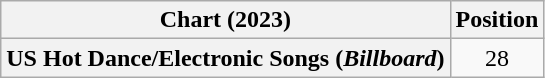<table class="wikitable plainrowheaders" style="text-align:center">
<tr>
<th scope="col">Chart (2023)</th>
<th scope="col">Position</th>
</tr>
<tr>
<th scope="row">US Hot Dance/Electronic Songs (<em>Billboard</em>)</th>
<td>28</td>
</tr>
</table>
